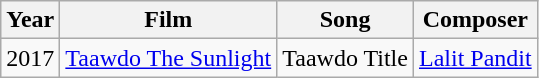<table class="wikitable">
<tr>
<th scope="col">Year</th>
<th scope="col">Film</th>
<th scope="col">Song</th>
<th scope="col">Composer</th>
</tr>
<tr>
<td>2017</td>
<td><a href='#'>Taawdo The Sunlight</a></td>
<td>Taawdo Title</td>
<td><a href='#'>Lalit Pandit</a></td>
</tr>
</table>
